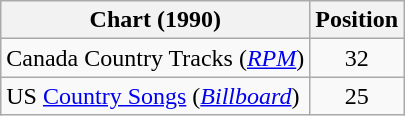<table class="wikitable sortable">
<tr>
<th scope="col">Chart (1990)</th>
<th scope="col">Position</th>
</tr>
<tr>
<td>Canada Country Tracks (<em><a href='#'>RPM</a></em>)</td>
<td align="center">32</td>
</tr>
<tr>
<td>US <a href='#'>Country Songs</a> (<em><a href='#'>Billboard</a></em>)</td>
<td align="center">25</td>
</tr>
</table>
